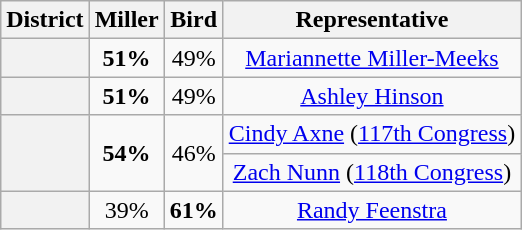<table class=wikitable>
<tr>
<th>District</th>
<th>Miller</th>
<th>Bird</th>
<th>Representative</th>
</tr>
<tr align=center>
<th></th>
<td><strong>51%</strong></td>
<td>49%</td>
<td><a href='#'>Mariannette Miller-Meeks</a></td>
</tr>
<tr align=center>
<th></th>
<td><strong>51%</strong></td>
<td>49%</td>
<td><a href='#'>Ashley Hinson</a></td>
</tr>
<tr align=center>
<th rowspan=2 ></th>
<td rowspan=2><strong>54%</strong></td>
<td rowspan=2>46%</td>
<td><a href='#'>Cindy Axne</a> (<a href='#'>117th Congress</a>)</td>
</tr>
<tr align=center>
<td><a href='#'>Zach Nunn</a> (<a href='#'>118th Congress</a>)</td>
</tr>
<tr align=center>
<th></th>
<td>39%</td>
<td><strong>61%</strong></td>
<td><a href='#'>Randy Feenstra</a></td>
</tr>
</table>
